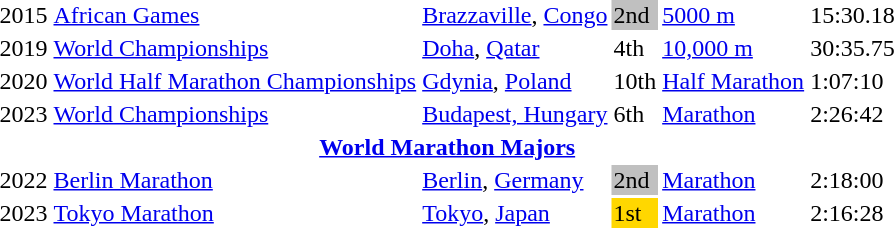<table>
<tr>
<td>2015</td>
<td><a href='#'>African Games</a></td>
<td><a href='#'>Brazzaville</a>, <a href='#'>Congo</a></td>
<td bgcolor=silver>2nd</td>
<td><a href='#'>5000 m</a></td>
<td>15:30.18</td>
</tr>
<tr>
<td>2019</td>
<td><a href='#'>World Championships</a></td>
<td><a href='#'>Doha</a>, <a href='#'>Qatar</a></td>
<td>4th</td>
<td><a href='#'>10,000 m</a></td>
<td>30:35.75</td>
</tr>
<tr>
<td>2020</td>
<td><a href='#'>World Half Marathon Championships</a></td>
<td><a href='#'>Gdynia</a>, <a href='#'>Poland</a></td>
<td>10th</td>
<td><a href='#'>Half Marathon</a></td>
<td>1:07:10</td>
</tr>
<tr>
<td>2023</td>
<td><a href='#'>World Championships</a></td>
<td><a href='#'>Budapest, Hungary</a></td>
<td>6th</td>
<td><a href='#'>Marathon</a></td>
<td>2:26:42</td>
</tr>
<tr>
<th colspan="6"><a href='#'>World Marathon Majors</a></th>
</tr>
<tr>
<td>2022</td>
<td><a href='#'>Berlin Marathon</a></td>
<td><a href='#'>Berlin</a>, <a href='#'>Germany</a></td>
<td bgcolor=silver>2nd</td>
<td><a href='#'>Marathon</a></td>
<td>2:18:00</td>
</tr>
<tr>
<td>2023</td>
<td><a href='#'>Tokyo Marathon</a></td>
<td><a href='#'>Tokyo</a>, <a href='#'>Japan</a></td>
<td bgcolor=gold>1st</td>
<td><a href='#'>Marathon</a></td>
<td>2:16:28</td>
</tr>
</table>
